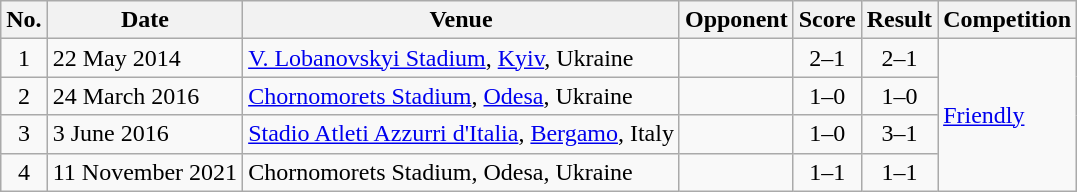<table class="wikitable sortable">
<tr>
<th scope="col">No.</th>
<th scope="col">Date</th>
<th scope="col">Venue</th>
<th scope="col">Opponent</th>
<th scope="col">Score</th>
<th scope="col">Result</th>
<th scope="col">Competition</th>
</tr>
<tr>
<td align="center">1</td>
<td>22 May 2014</td>
<td><a href='#'>V. Lobanovskyi Stadium</a>, <a href='#'>Kyiv</a>, Ukraine</td>
<td></td>
<td align="center">2–1</td>
<td align="center">2–1</td>
<td rowspan="4"><a href='#'>Friendly</a></td>
</tr>
<tr>
<td align="center">2</td>
<td>24 March 2016</td>
<td><a href='#'>Chornomorets Stadium</a>, <a href='#'>Odesa</a>, Ukraine</td>
<td></td>
<td align="center">1–0</td>
<td align="center">1–0</td>
</tr>
<tr>
<td align="center">3</td>
<td>3 June 2016</td>
<td><a href='#'>Stadio Atleti Azzurri d'Italia</a>, <a href='#'>Bergamo</a>, Italy</td>
<td></td>
<td align="center">1–0</td>
<td align="center">3–1</td>
</tr>
<tr>
<td align="center">4</td>
<td>11 November 2021</td>
<td>Chornomorets Stadium, Odesa, Ukraine</td>
<td></td>
<td align="center">1–1</td>
<td align="center">1–1</td>
</tr>
</table>
